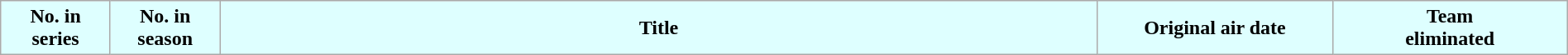<table class="wikitable plainrowheaders" style="width:100%; margin:auto; background:#fff;">
<tr>
<th scope="col" style="background:#deffff; color:#000;" width=7%>No. in<br>series</th>
<th scope="col" style="background:#deffff; color:#000;" width=7%>No. in<br>season</th>
<th scope="col" style="background:#deffff; color:#000;" width=56%>Title</th>
<th scope="col" style="background:#deffff; color:#000;" width=15%>Original air date</th>
<th scope="col" style="background:#deffff; color:#000;" width=15%>Team<br>eliminated<br>








</th>
</tr>
</table>
